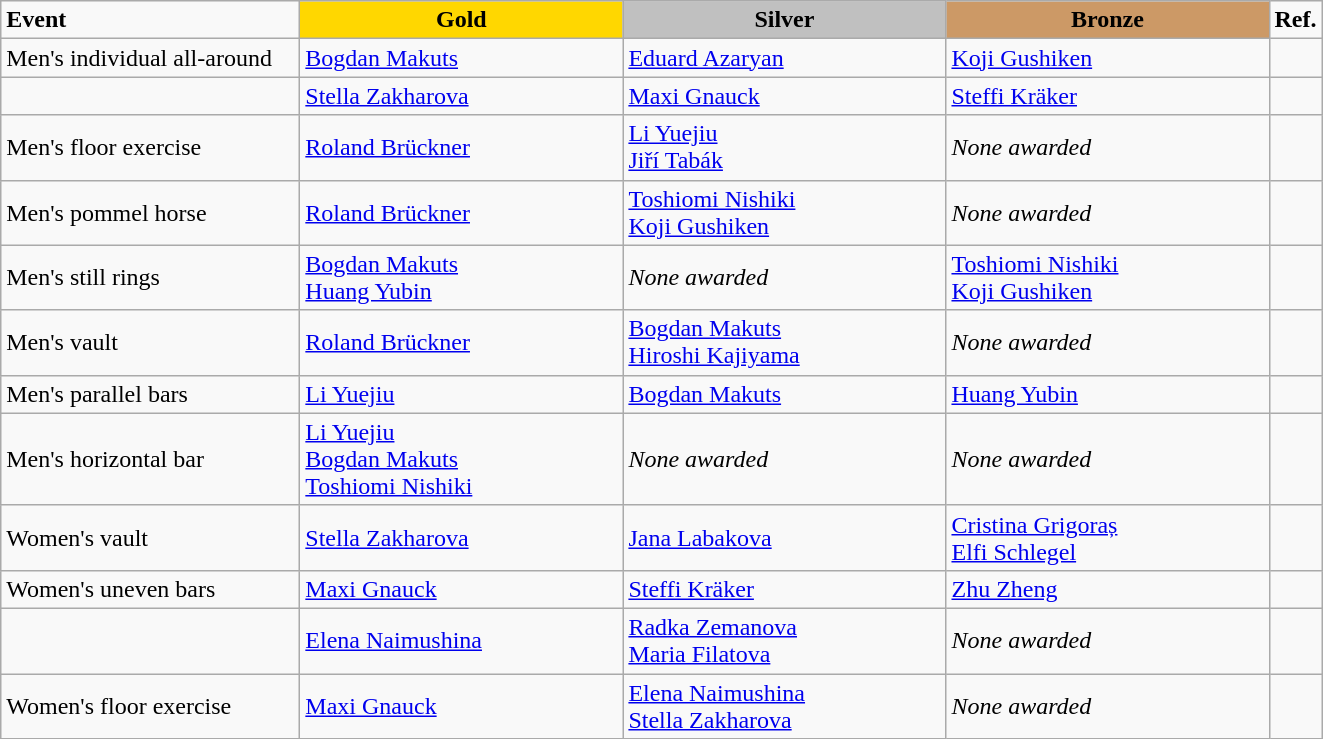<table class="wikitable">
<tr>
<td style="width:12em;"><strong>Event</strong></td>
<td style="text-align:center; background:gold; width:13em;"><strong>Gold</strong></td>
<td style="text-align:center; background:silver; width:13em;"><strong>Silver</strong></td>
<td style="text-align:center; background:#c96; width:13em;"><strong>Bronze</strong></td>
<td style="width:1em;"><strong>Ref.</strong></td>
</tr>
<tr>
<td>Men's individual all-around</td>
<td> <a href='#'>Bogdan Makuts</a></td>
<td> <a href='#'>Eduard Azaryan</a></td>
<td> <a href='#'>Koji Gushiken</a></td>
<td></td>
</tr>
<tr>
<td></td>
<td> <a href='#'>Stella Zakharova</a></td>
<td> <a href='#'>Maxi Gnauck</a></td>
<td> <a href='#'>Steffi Kräker</a></td>
<td></td>
</tr>
<tr>
<td>Men's floor exercise</td>
<td> <a href='#'>Roland Brückner</a></td>
<td> <a href='#'>Li Yuejiu</a><br> <a href='#'>Jiří Tabák</a></td>
<td><em>None awarded</em></td>
<td></td>
</tr>
<tr>
<td>Men's pommel horse</td>
<td> <a href='#'>Roland Brückner</a></td>
<td> <a href='#'>Toshiomi Nishiki</a><br> <a href='#'>Koji Gushiken</a></td>
<td><em>None awarded</em></td>
<td></td>
</tr>
<tr>
<td>Men's still rings</td>
<td> <a href='#'>Bogdan Makuts</a><br> <a href='#'>Huang Yubin</a></td>
<td><em>None awarded</em></td>
<td> <a href='#'>Toshiomi Nishiki</a><br> <a href='#'>Koji Gushiken</a></td>
<td></td>
</tr>
<tr>
<td>Men's vault</td>
<td> <a href='#'>Roland Brückner</a></td>
<td> <a href='#'>Bogdan Makuts</a><br> <a href='#'>Hiroshi Kajiyama</a></td>
<td><em>None awarded</em></td>
<td></td>
</tr>
<tr>
<td>Men's parallel bars</td>
<td> <a href='#'>Li Yuejiu</a></td>
<td> <a href='#'>Bogdan Makuts</a></td>
<td> <a href='#'>Huang Yubin</a></td>
<td></td>
</tr>
<tr>
<td>Men's horizontal bar</td>
<td> <a href='#'>Li Yuejiu</a><br> <a href='#'>Bogdan Makuts</a><br> <a href='#'>Toshiomi Nishiki</a></td>
<td><em>None awarded</em></td>
<td><em>None awarded</em></td>
<td></td>
</tr>
<tr>
<td>Women's vault</td>
<td> <a href='#'>Stella Zakharova</a></td>
<td> <a href='#'>Jana Labakova</a></td>
<td> <a href='#'>Cristina Grigoraș</a> <br>  <a href='#'>Elfi Schlegel</a></td>
<td></td>
</tr>
<tr>
<td>Women's uneven bars</td>
<td> <a href='#'>Maxi Gnauck</a></td>
<td> <a href='#'>Steffi Kräker</a></td>
<td> <a href='#'>Zhu Zheng</a></td>
<td></td>
</tr>
<tr>
<td></td>
<td> <a href='#'>Elena Naimushina</a></td>
<td> <a href='#'>Radka Zemanova</a> <br>  <a href='#'>Maria Filatova</a></td>
<td><em>None awarded</em></td>
<td></td>
</tr>
<tr>
<td>Women's floor exercise</td>
<td> <a href='#'>Maxi Gnauck</a></td>
<td> <a href='#'>Elena Naimushina</a> <br>  <a href='#'>Stella Zakharova</a></td>
<td><em>None awarded</em></td>
<td></td>
</tr>
</table>
